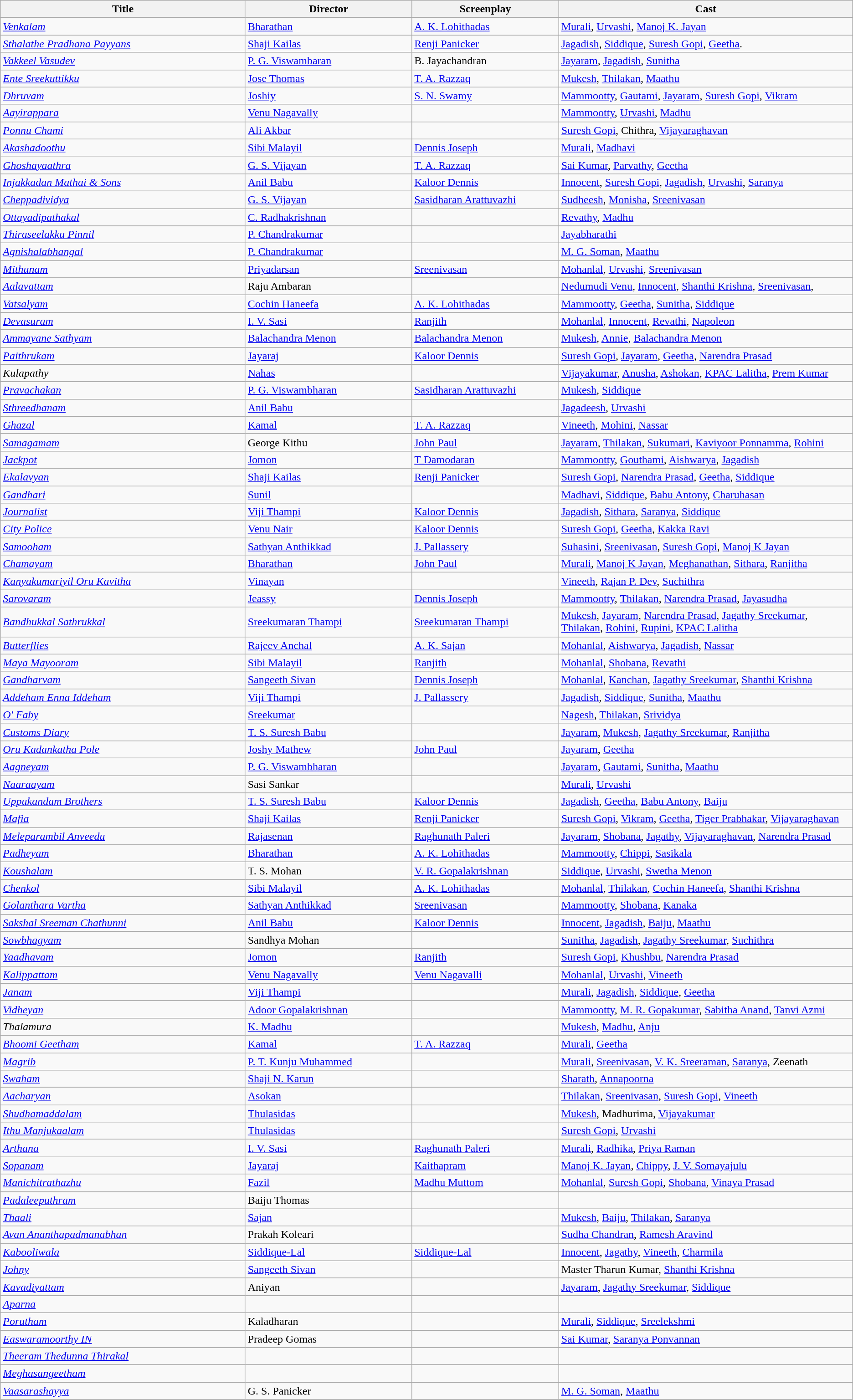<table class="wikitable sortable">
<tr>
<th style="width:25%;">Title</th>
<th style="width:17%;">Director</th>
<th style="width:15%;">Screenplay</th>
<th style="width:30%;">Cast</th>
</tr>
<tr>
<td><em><a href='#'>Venkalam</a></em></td>
<td><a href='#'>Bharathan</a></td>
<td><a href='#'>A. K. Lohithadas</a></td>
<td><a href='#'>Murali</a>, <a href='#'>Urvashi</a>, <a href='#'>Manoj K. Jayan</a></td>
</tr>
<tr>
<td><em><a href='#'>Sthalathe Pradhana Payyans</a></em></td>
<td><a href='#'>Shaji Kailas</a></td>
<td><a href='#'>Renji Panicker</a></td>
<td><a href='#'>Jagadish</a>, <a href='#'>Siddique</a>, <a href='#'>Suresh Gopi</a>, <a href='#'>Geetha</a>.</td>
</tr>
<tr>
<td><em><a href='#'>Vakkeel Vasudev</a></em></td>
<td><a href='#'>P. G. Viswambaran</a></td>
<td>B. Jayachandran</td>
<td><a href='#'>Jayaram</a>, <a href='#'>Jagadish</a>, <a href='#'>Sunitha</a></td>
</tr>
<tr>
<td><em><a href='#'>Ente Sreekuttikku</a></em></td>
<td><a href='#'>Jose Thomas</a></td>
<td><a href='#'>T. A. Razzaq</a></td>
<td><a href='#'>Mukesh</a>, <a href='#'>Thilakan</a>, <a href='#'>Maathu</a></td>
</tr>
<tr>
<td><em><a href='#'>Dhruvam</a></em></td>
<td><a href='#'>Joshiy</a></td>
<td><a href='#'>S. N. Swamy</a></td>
<td><a href='#'>Mammootty</a>, <a href='#'>Gautami</a>, <a href='#'>Jayaram</a>, <a href='#'>Suresh Gopi</a>, <a href='#'>Vikram</a></td>
</tr>
<tr>
<td><em><a href='#'>Aayirappara</a></em></td>
<td><a href='#'>Venu Nagavally</a></td>
<td></td>
<td><a href='#'>Mammootty</a>, <a href='#'>Urvashi</a>, <a href='#'>Madhu</a></td>
</tr>
<tr>
<td><em><a href='#'>Ponnu Chami</a></em></td>
<td><a href='#'>Ali Akbar</a></td>
<td></td>
<td><a href='#'>Suresh Gopi</a>, Chithra, <a href='#'>Vijayaraghavan</a></td>
</tr>
<tr>
<td><em><a href='#'>Akashadoothu</a></em></td>
<td><a href='#'>Sibi Malayil</a></td>
<td><a href='#'>Dennis Joseph</a></td>
<td><a href='#'>Murali</a>, <a href='#'>Madhavi</a></td>
</tr>
<tr>
<td><em><a href='#'>Ghoshayaathra</a></em></td>
<td><a href='#'>G. S. Vijayan</a></td>
<td><a href='#'>T. A. Razzaq</a></td>
<td><a href='#'>Sai Kumar</a>, <a href='#'>Parvathy</a>, <a href='#'>Geetha</a></td>
</tr>
<tr>
<td><em><a href='#'>Injakkadan Mathai & Sons</a></em></td>
<td><a href='#'>Anil Babu</a></td>
<td><a href='#'>Kaloor Dennis</a></td>
<td><a href='#'>Innocent</a>, <a href='#'>Suresh Gopi</a>, <a href='#'>Jagadish</a>, <a href='#'>Urvashi</a>, <a href='#'>Saranya</a></td>
</tr>
<tr>
<td><em><a href='#'>Cheppadividya</a></em></td>
<td><a href='#'>G. S. Vijayan</a></td>
<td><a href='#'>Sasidharan Arattuvazhi</a></td>
<td><a href='#'>Sudheesh</a>, <a href='#'>Monisha</a>, <a href='#'>Sreenivasan</a></td>
</tr>
<tr>
<td><em><a href='#'>Ottayadipathakal</a></em></td>
<td><a href='#'>C. Radhakrishnan</a></td>
<td></td>
<td><a href='#'>Revathy</a>, <a href='#'>Madhu</a></td>
</tr>
<tr>
<td><em><a href='#'>Thiraseelakku Pinnil</a></em></td>
<td><a href='#'>P. Chandrakumar</a></td>
<td></td>
<td><a href='#'>Jayabharathi</a></td>
</tr>
<tr>
<td><em><a href='#'>Agnishalabhangal</a></em></td>
<td><a href='#'>P. Chandrakumar</a></td>
<td></td>
<td><a href='#'>M. G. Soman</a>, <a href='#'>Maathu</a></td>
</tr>
<tr>
<td><em><a href='#'>Mithunam</a></em></td>
<td><a href='#'>Priyadarsan</a></td>
<td><a href='#'>Sreenivasan</a></td>
<td><a href='#'>Mohanlal</a>, <a href='#'>Urvashi</a>, <a href='#'>Sreenivasan</a></td>
</tr>
<tr>
<td><em><a href='#'>Aalavattam</a></em></td>
<td>Raju Ambaran</td>
<td></td>
<td><a href='#'>Nedumudi Venu</a>, <a href='#'>Innocent</a>, <a href='#'>Shanthi Krishna</a>, <a href='#'>Sreenivasan</a>,</td>
</tr>
<tr>
<td><em><a href='#'>Vatsalyam</a></em></td>
<td><a href='#'>Cochin Haneefa</a></td>
<td><a href='#'>A. K. Lohithadas</a></td>
<td><a href='#'>Mammootty</a>, <a href='#'>Geetha</a>, <a href='#'>Sunitha</a>, <a href='#'>Siddique</a></td>
</tr>
<tr>
<td><em><a href='#'>Devasuram</a></em></td>
<td><a href='#'>I. V. Sasi</a></td>
<td><a href='#'>Ranjith</a></td>
<td><a href='#'>Mohanlal</a>, <a href='#'>Innocent</a>, <a href='#'>Revathi</a>, <a href='#'>Napoleon</a></td>
</tr>
<tr>
<td><em><a href='#'>Ammayane Sathyam</a></em></td>
<td><a href='#'>Balachandra Menon</a></td>
<td><a href='#'>Balachandra Menon</a></td>
<td><a href='#'>Mukesh</a>, <a href='#'>Annie</a>, <a href='#'>Balachandra Menon</a></td>
</tr>
<tr>
<td><em><a href='#'>Paithrukam</a></em></td>
<td><a href='#'>Jayaraj</a></td>
<td><a href='#'>Kaloor Dennis</a></td>
<td><a href='#'>Suresh Gopi</a>, <a href='#'>Jayaram</a>, <a href='#'>Geetha</a>, <a href='#'>Narendra Prasad</a></td>
</tr>
<tr>
<td><em>Kulapathy</em></td>
<td><a href='#'>Nahas</a></td>
<td></td>
<td><a href='#'>Vijayakumar</a>, <a href='#'>Anusha</a>, <a href='#'>Ashokan</a>, <a href='#'>KPAC Lalitha</a>, <a href='#'>Prem Kumar</a></td>
</tr>
<tr>
<td><em><a href='#'>Pravachakan</a></em></td>
<td><a href='#'>P. G. Viswambharan</a></td>
<td><a href='#'>Sasidharan Arattuvazhi</a></td>
<td><a href='#'>Mukesh</a>, <a href='#'>Siddique</a></td>
</tr>
<tr>
<td><em><a href='#'>Sthreedhanam</a></em></td>
<td><a href='#'>Anil Babu</a></td>
<td></td>
<td><a href='#'>Jagadeesh</a>, <a href='#'>Urvashi</a></td>
</tr>
<tr>
<td><em><a href='#'>Ghazal</a></em></td>
<td><a href='#'>Kamal</a></td>
<td><a href='#'>T. A. Razzaq</a></td>
<td><a href='#'>Vineeth</a>, <a href='#'>Mohini</a>, <a href='#'>Nassar</a></td>
</tr>
<tr>
<td><em><a href='#'>Samagamam</a></em></td>
<td>George Kithu</td>
<td><a href='#'>John Paul</a></td>
<td><a href='#'>Jayaram</a>, <a href='#'>Thilakan</a>, <a href='#'>Sukumari</a>, <a href='#'>Kaviyoor Ponnamma</a>, <a href='#'>Rohini</a></td>
</tr>
<tr>
<td><em><a href='#'>Jackpot</a></em></td>
<td><a href='#'>Jomon</a></td>
<td><a href='#'>T Damodaran</a></td>
<td><a href='#'>Mammootty</a>, <a href='#'>Gouthami</a>, <a href='#'>Aishwarya</a>, <a href='#'>Jagadish</a></td>
</tr>
<tr>
<td><em><a href='#'>Ekalavyan</a></em></td>
<td><a href='#'>Shaji Kailas</a></td>
<td><a href='#'>Renji Panicker</a></td>
<td><a href='#'>Suresh Gopi</a>, <a href='#'>Narendra Prasad</a>, <a href='#'>Geetha</a>, <a href='#'>Siddique</a></td>
</tr>
<tr>
<td><em><a href='#'>Gandhari</a></em></td>
<td><a href='#'>Sunil</a></td>
<td></td>
<td><a href='#'>Madhavi</a>, <a href='#'>Siddique</a>, <a href='#'>Babu Antony</a>, <a href='#'>Charuhasan</a></td>
</tr>
<tr>
<td><em><a href='#'>Journalist</a></em></td>
<td><a href='#'>Viji Thampi</a></td>
<td><a href='#'>Kaloor Dennis</a></td>
<td><a href='#'>Jagadish</a>, <a href='#'>Sithara</a>, <a href='#'>Saranya</a>, <a href='#'>Siddique</a></td>
</tr>
<tr>
<td><em><a href='#'>City Police</a></em></td>
<td><a href='#'>Venu Nair</a></td>
<td><a href='#'>Kaloor Dennis</a></td>
<td><a href='#'>Suresh Gopi</a>, <a href='#'>Geetha</a>, <a href='#'>Kakka Ravi</a></td>
</tr>
<tr>
<td><em><a href='#'>Samooham</a></em></td>
<td><a href='#'>Sathyan Anthikkad</a></td>
<td><a href='#'>J. Pallassery</a></td>
<td><a href='#'>Suhasini</a>, <a href='#'>Sreenivasan</a>, <a href='#'>Suresh Gopi</a>, <a href='#'>Manoj K Jayan</a></td>
</tr>
<tr>
<td><em><a href='#'>Chamayam</a></em></td>
<td><a href='#'>Bharathan</a></td>
<td><a href='#'>John Paul</a></td>
<td><a href='#'>Murali</a>, <a href='#'>Manoj K Jayan</a>, <a href='#'>Meghanathan</a>, <a href='#'>Sithara</a>, <a href='#'>Ranjitha</a></td>
</tr>
<tr>
<td><em><a href='#'>Kanyakumariyil Oru Kavitha</a></em></td>
<td><a href='#'>Vinayan</a></td>
<td></td>
<td><a href='#'>Vineeth</a>, <a href='#'>Rajan P. Dev</a>, <a href='#'>Suchithra</a></td>
</tr>
<tr>
<td><em><a href='#'>Sarovaram</a></em></td>
<td><a href='#'>Jeassy</a></td>
<td><a href='#'>Dennis Joseph</a></td>
<td><a href='#'>Mammootty</a>, <a href='#'>Thilakan</a>, <a href='#'>Narendra Prasad</a>, <a href='#'>Jayasudha</a></td>
</tr>
<tr>
<td><em><a href='#'>Bandhukkal Sathrukkal</a></em></td>
<td><a href='#'>Sreekumaran Thampi</a></td>
<td><a href='#'>Sreekumaran Thampi</a></td>
<td><a href='#'>Mukesh</a>, <a href='#'>Jayaram</a>, <a href='#'>Narendra Prasad</a>, <a href='#'>Jagathy Sreekumar</a>, <a href='#'>Thilakan</a>, <a href='#'>Rohini</a>, <a href='#'>Rupini</a>, <a href='#'>KPAC Lalitha</a></td>
</tr>
<tr>
<td><em><a href='#'>Butterflies</a></em></td>
<td><a href='#'>Rajeev Anchal</a></td>
<td><a href='#'>A. K. Sajan</a></td>
<td><a href='#'>Mohanlal</a>, <a href='#'>Aishwarya</a>, <a href='#'>Jagadish</a>, <a href='#'>Nassar</a></td>
</tr>
<tr>
<td><em><a href='#'>Maya Mayooram</a></em></td>
<td><a href='#'>Sibi Malayil</a></td>
<td><a href='#'>Ranjith</a></td>
<td><a href='#'>Mohanlal</a>, <a href='#'>Shobana</a>, <a href='#'>Revathi</a></td>
</tr>
<tr>
<td><em><a href='#'>Gandharvam</a></em></td>
<td><a href='#'>Sangeeth Sivan</a></td>
<td><a href='#'>Dennis Joseph</a></td>
<td><a href='#'>Mohanlal</a>, <a href='#'>Kanchan</a>, <a href='#'>Jagathy Sreekumar</a>, <a href='#'>Shanthi Krishna</a></td>
</tr>
<tr>
<td><em><a href='#'>Addeham Enna Iddeham</a></em></td>
<td><a href='#'>Viji Thampi</a></td>
<td><a href='#'>J. Pallassery</a></td>
<td><a href='#'>Jagadish</a>, <a href='#'>Siddique</a>, <a href='#'>Sunitha</a>, <a href='#'>Maathu</a></td>
</tr>
<tr>
<td><em><a href='#'>O' Faby</a></em></td>
<td><a href='#'>Sreekumar</a></td>
<td></td>
<td><a href='#'>Nagesh</a>, <a href='#'>Thilakan</a>, <a href='#'>Srividya</a></td>
</tr>
<tr>
<td><em><a href='#'>Customs Diary</a></em></td>
<td><a href='#'>T. S. Suresh Babu</a></td>
<td></td>
<td><a href='#'>Jayaram</a>, <a href='#'>Mukesh</a>, <a href='#'>Jagathy Sreekumar</a>, <a href='#'>Ranjitha</a></td>
</tr>
<tr>
<td><em><a href='#'>Oru Kadankatha Pole</a></em></td>
<td><a href='#'>Joshy Mathew</a></td>
<td><a href='#'>John Paul</a></td>
<td><a href='#'>Jayaram</a>, <a href='#'>Geetha</a></td>
</tr>
<tr>
<td><em><a href='#'>Aagneyam</a></em></td>
<td><a href='#'>P. G. Viswambharan</a></td>
<td></td>
<td><a href='#'>Jayaram</a>, <a href='#'>Gautami</a>, <a href='#'>Sunitha</a>, <a href='#'>Maathu</a></td>
</tr>
<tr>
<td><em><a href='#'>Naaraayam</a></em></td>
<td>Sasi Sankar</td>
<td></td>
<td><a href='#'>Murali</a>, <a href='#'>Urvashi</a></td>
</tr>
<tr>
<td><em><a href='#'>Uppukandam Brothers</a></em></td>
<td><a href='#'>T. S. Suresh Babu</a></td>
<td><a href='#'>Kaloor Dennis</a></td>
<td><a href='#'>Jagadish</a>, <a href='#'>Geetha</a>, <a href='#'>Babu Antony</a>, <a href='#'>Baiju</a></td>
</tr>
<tr>
<td><em><a href='#'>Mafia</a></em></td>
<td><a href='#'>Shaji Kailas</a></td>
<td><a href='#'>Renji Panicker</a></td>
<td><a href='#'>Suresh Gopi</a>, <a href='#'>Vikram</a>, <a href='#'>Geetha</a>, <a href='#'>Tiger Prabhakar</a>, <a href='#'>Vijayaraghavan</a></td>
</tr>
<tr>
<td><em><a href='#'>Meleparambil Anveedu</a></em></td>
<td><a href='#'>Rajasenan</a></td>
<td><a href='#'>Raghunath Paleri</a></td>
<td><a href='#'>Jayaram</a>, <a href='#'>Shobana</a>, <a href='#'>Jagathy</a>, <a href='#'>Vijayaraghavan</a>, <a href='#'>Narendra Prasad</a></td>
</tr>
<tr>
<td><em><a href='#'>Padheyam</a></em></td>
<td><a href='#'>Bharathan</a></td>
<td><a href='#'>A. K. Lohithadas</a></td>
<td><a href='#'>Mammootty</a>, <a href='#'>Chippi</a>, <a href='#'>Sasikala</a></td>
</tr>
<tr>
<td><em><a href='#'>Koushalam</a></em></td>
<td>T. S. Mohan</td>
<td><a href='#'>V. R. Gopalakrishnan</a></td>
<td><a href='#'>Siddique</a>, <a href='#'>Urvashi</a>, <a href='#'>Swetha Menon</a></td>
</tr>
<tr>
<td><em><a href='#'>Chenkol</a></em></td>
<td><a href='#'>Sibi Malayil</a></td>
<td><a href='#'>A. K. Lohithadas</a></td>
<td><a href='#'>Mohanlal</a>, <a href='#'>Thilakan</a>, <a href='#'>Cochin Haneefa</a>, <a href='#'>Shanthi Krishna</a></td>
</tr>
<tr>
<td><em><a href='#'>Golanthara Vartha</a></em></td>
<td><a href='#'>Sathyan Anthikkad</a></td>
<td><a href='#'>Sreenivasan</a></td>
<td><a href='#'>Mammootty</a>, <a href='#'>Shobana</a>, <a href='#'>Kanaka</a></td>
</tr>
<tr>
<td><em><a href='#'>Sakshal Sreeman Chathunni</a></em></td>
<td><a href='#'>Anil Babu</a></td>
<td><a href='#'>Kaloor Dennis</a></td>
<td><a href='#'>Innocent</a>, <a href='#'>Jagadish</a>, <a href='#'>Baiju</a>, <a href='#'>Maathu</a></td>
</tr>
<tr>
<td><em><a href='#'>Sowbhagyam</a></em></td>
<td>Sandhya Mohan</td>
<td></td>
<td><a href='#'>Sunitha</a>, <a href='#'>Jagadish</a>, <a href='#'>Jagathy Sreekumar</a>, <a href='#'>Suchithra</a></td>
</tr>
<tr>
<td><em><a href='#'>Yaadhavam</a></em></td>
<td><a href='#'>Jomon</a></td>
<td><a href='#'>Ranjith</a></td>
<td><a href='#'>Suresh Gopi</a>, <a href='#'>Khushbu</a>, <a href='#'>Narendra Prasad</a></td>
</tr>
<tr>
<td><em><a href='#'>Kalippattam</a></em></td>
<td><a href='#'>Venu Nagavally</a></td>
<td><a href='#'>Venu Nagavalli</a></td>
<td><a href='#'>Mohanlal</a>, <a href='#'>Urvashi</a>, <a href='#'>Vineeth</a></td>
</tr>
<tr>
<td><em><a href='#'>Janam</a></em></td>
<td><a href='#'>Viji Thampi</a></td>
<td></td>
<td><a href='#'>Murali</a>, <a href='#'>Jagadish</a>, <a href='#'>Siddique</a>, <a href='#'>Geetha</a></td>
</tr>
<tr>
<td><em><a href='#'>Vidheyan</a></em></td>
<td><a href='#'>Adoor Gopalakrishnan</a></td>
<td></td>
<td><a href='#'>Mammootty</a>, <a href='#'>M. R. Gopakumar</a>, <a href='#'>Sabitha Anand</a>, <a href='#'>Tanvi Azmi</a></td>
</tr>
<tr>
<td><em>Thalamura</em></td>
<td><a href='#'>K. Madhu</a></td>
<td></td>
<td><a href='#'>Mukesh</a>, <a href='#'>Madhu</a>, <a href='#'>Anju</a></td>
</tr>
<tr>
<td><em><a href='#'>Bhoomi Geetham</a></em></td>
<td><a href='#'>Kamal</a></td>
<td><a href='#'>T. A. Razzaq</a></td>
<td><a href='#'>Murali</a>, <a href='#'>Geetha</a></td>
</tr>
<tr>
<td><em><a href='#'>Magrib</a></em></td>
<td><a href='#'>P. T. Kunju Muhammed</a></td>
<td></td>
<td><a href='#'>Murali</a>, <a href='#'>Sreenivasan</a>, <a href='#'>V. K. Sreeraman</a>, <a href='#'>Saranya</a>, Zeenath</td>
</tr>
<tr>
<td><em><a href='#'>Swaham</a></em></td>
<td><a href='#'>Shaji N. Karun</a></td>
<td></td>
<td><a href='#'>Sharath</a>, <a href='#'>Annapoorna</a></td>
</tr>
<tr>
<td><em><a href='#'>Aacharyan</a></em></td>
<td><a href='#'>Asokan</a></td>
<td></td>
<td><a href='#'>Thilakan</a>, <a href='#'>Sreenivasan</a>, <a href='#'>Suresh Gopi</a>, <a href='#'>Vineeth</a></td>
</tr>
<tr>
<td><em><a href='#'>Shudhamaddalam</a></em></td>
<td><a href='#'>Thulasidas</a></td>
<td></td>
<td><a href='#'>Mukesh</a>, Madhurima, <a href='#'>Vijayakumar</a></td>
</tr>
<tr>
<td><em><a href='#'>Ithu Manjukaalam</a></em></td>
<td><a href='#'>Thulasidas</a></td>
<td></td>
<td><a href='#'>Suresh Gopi</a>, <a href='#'>Urvashi</a></td>
</tr>
<tr>
<td><em><a href='#'>Arthana</a></em></td>
<td><a href='#'>I. V. Sasi</a></td>
<td><a href='#'>Raghunath Paleri</a></td>
<td><a href='#'>Murali</a>, <a href='#'>Radhika</a>, <a href='#'>Priya Raman</a></td>
</tr>
<tr>
<td><em><a href='#'>Sopanam</a></em></td>
<td><a href='#'>Jayaraj</a></td>
<td><a href='#'>Kaithapram</a></td>
<td><a href='#'>Manoj K. Jayan</a>, <a href='#'>Chippy</a>, <a href='#'>J. V. Somayajulu</a></td>
</tr>
<tr>
<td><em><a href='#'>Manichitrathazhu</a></em></td>
<td><a href='#'>Fazil</a></td>
<td><a href='#'>Madhu Muttom</a></td>
<td><a href='#'>Mohanlal</a>, <a href='#'>Suresh Gopi</a>, <a href='#'>Shobana</a>, <a href='#'>Vinaya Prasad</a></td>
</tr>
<tr>
<td><em><a href='#'>Padaleeputhram</a></em></td>
<td>Baiju Thomas</td>
<td></td>
<td></td>
</tr>
<tr>
<td><em><a href='#'>Thaali</a></em></td>
<td><a href='#'>Sajan</a></td>
<td></td>
<td><a href='#'>Mukesh</a>, <a href='#'>Baiju</a>, <a href='#'>Thilakan</a>, <a href='#'>Saranya</a></td>
</tr>
<tr>
<td><em><a href='#'>Avan Ananthapadmanabhan</a></em></td>
<td>Prakah Koleari</td>
<td></td>
<td><a href='#'>Sudha Chandran</a>, <a href='#'>Ramesh Aravind</a></td>
</tr>
<tr>
<td><em><a href='#'>Kabooliwala</a></em></td>
<td><a href='#'>Siddique-Lal</a></td>
<td><a href='#'>Siddique-Lal</a></td>
<td><a href='#'>Innocent</a>, <a href='#'>Jagathy</a>, <a href='#'>Vineeth</a>, <a href='#'>Charmila</a></td>
</tr>
<tr>
<td><em><a href='#'>Johny</a></em></td>
<td><a href='#'>Sangeeth Sivan</a></td>
<td></td>
<td>Master Tharun Kumar, <a href='#'>Shanthi Krishna</a></td>
</tr>
<tr>
<td><em><a href='#'>Kavadiyattam</a></em></td>
<td>Aniyan</td>
<td></td>
<td><a href='#'>Jayaram</a>, <a href='#'>Jagathy Sreekumar</a>, <a href='#'>Siddique</a></td>
</tr>
<tr>
<td><em><a href='#'>Aparna</a></em></td>
<td></td>
<td></td>
<td></td>
</tr>
<tr>
<td><em><a href='#'>Porutham</a></em></td>
<td>Kaladharan</td>
<td></td>
<td><a href='#'>Murali</a>, <a href='#'>Siddique</a>, <a href='#'>Sreelekshmi</a></td>
</tr>
<tr>
<td><em><a href='#'>Easwaramoorthy IN</a></em></td>
<td>Pradeep Gomas</td>
<td></td>
<td><a href='#'>Sai Kumar</a>, <a href='#'>Saranya Ponvannan</a></td>
</tr>
<tr>
<td><em><a href='#'>Theeram Thedunna Thirakal</a></em></td>
<td></td>
<td></td>
<td></td>
</tr>
<tr>
<td><em><a href='#'>Meghasangeetham</a></em></td>
<td></td>
<td></td>
<td></td>
</tr>
<tr>
<td><em><a href='#'>Vaasarashayya</a></em></td>
<td>G. S. Panicker</td>
<td></td>
<td><a href='#'>M. G. Soman</a>, <a href='#'>Maathu</a></td>
</tr>
</table>
